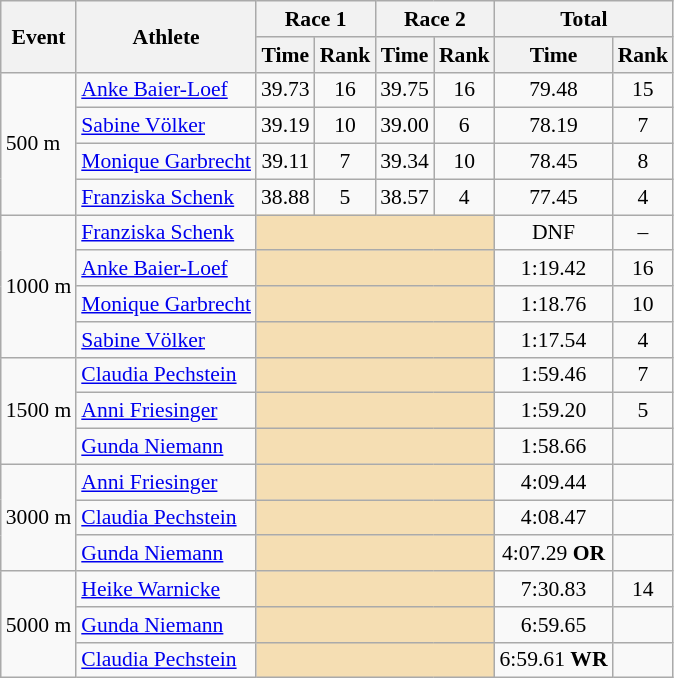<table class="wikitable" border="1" style="font-size:90%">
<tr>
<th rowspan=2>Event</th>
<th rowspan=2>Athlete</th>
<th colspan=2>Race 1</th>
<th colspan=2>Race 2</th>
<th colspan=2>Total</th>
</tr>
<tr>
<th>Time</th>
<th>Rank</th>
<th>Time</th>
<th>Rank</th>
<th>Time</th>
<th>Rank</th>
</tr>
<tr>
<td rowspan=4>500 m</td>
<td><a href='#'>Anke Baier-Loef</a></td>
<td align=center>39.73</td>
<td align=center>16</td>
<td align=center>39.75</td>
<td align=center>16</td>
<td align=center>79.48</td>
<td align=center>15</td>
</tr>
<tr>
<td><a href='#'>Sabine Völker</a></td>
<td align=center>39.19</td>
<td align=center>10</td>
<td align=center>39.00</td>
<td align=center>6</td>
<td align=center>78.19</td>
<td align=center>7</td>
</tr>
<tr>
<td><a href='#'>Monique Garbrecht</a></td>
<td align=center>39.11</td>
<td align=center>7</td>
<td align=center>39.34</td>
<td align=center>10</td>
<td align=center>78.45</td>
<td align=center>8</td>
</tr>
<tr>
<td><a href='#'>Franziska Schenk</a></td>
<td align=center>38.88</td>
<td align=center>5</td>
<td align=center>38.57</td>
<td align=center>4</td>
<td align=center>77.45</td>
<td align=center>4</td>
</tr>
<tr>
<td rowspan=4>1000 m</td>
<td><a href='#'>Franziska Schenk</a></td>
<td colspan="4" bgcolor="wheat"></td>
<td align=center>DNF</td>
<td align=center>–</td>
</tr>
<tr>
<td><a href='#'>Anke Baier-Loef</a></td>
<td colspan="4" bgcolor="wheat"></td>
<td align=center>1:19.42</td>
<td align=center>16</td>
</tr>
<tr>
<td><a href='#'>Monique Garbrecht</a></td>
<td colspan="4" bgcolor="wheat"></td>
<td align=center>1:18.76</td>
<td align=center>10</td>
</tr>
<tr>
<td><a href='#'>Sabine Völker</a></td>
<td colspan="4" bgcolor="wheat"></td>
<td align=center>1:17.54</td>
<td align=center>4</td>
</tr>
<tr>
<td rowspan=3>1500 m</td>
<td><a href='#'>Claudia Pechstein</a></td>
<td colspan="4" bgcolor="wheat"></td>
<td align=center>1:59.46</td>
<td align=center>7</td>
</tr>
<tr>
<td><a href='#'>Anni Friesinger</a></td>
<td colspan="4" bgcolor="wheat"></td>
<td align=center>1:59.20</td>
<td align=center>5</td>
</tr>
<tr>
<td><a href='#'>Gunda Niemann</a></td>
<td colspan="4" bgcolor="wheat"></td>
<td align=center>1:58.66</td>
<td align=center></td>
</tr>
<tr>
<td rowspan=3>3000 m</td>
<td><a href='#'>Anni Friesinger</a></td>
<td colspan="4" bgcolor="wheat"></td>
<td align=center>4:09.44</td>
<td align=center></td>
</tr>
<tr>
<td><a href='#'>Claudia Pechstein</a></td>
<td colspan="4" bgcolor="wheat"></td>
<td align=center>4:08.47</td>
<td align=center></td>
</tr>
<tr>
<td><a href='#'>Gunda Niemann</a></td>
<td colspan="4" bgcolor="wheat"></td>
<td align=center>4:07.29 <strong>OR</strong></td>
<td align=center></td>
</tr>
<tr>
<td rowspan=3>5000 m</td>
<td><a href='#'>Heike Warnicke</a></td>
<td colspan="4" bgcolor="wheat"></td>
<td align=center>7:30.83</td>
<td align=center>14</td>
</tr>
<tr>
<td><a href='#'>Gunda Niemann</a></td>
<td colspan="4" bgcolor="wheat"></td>
<td align=center>6:59.65</td>
<td align=center></td>
</tr>
<tr>
<td><a href='#'>Claudia Pechstein</a></td>
<td colspan="4" bgcolor="wheat"></td>
<td align=center>6:59.61 <strong>WR</strong></td>
<td align=center></td>
</tr>
</table>
